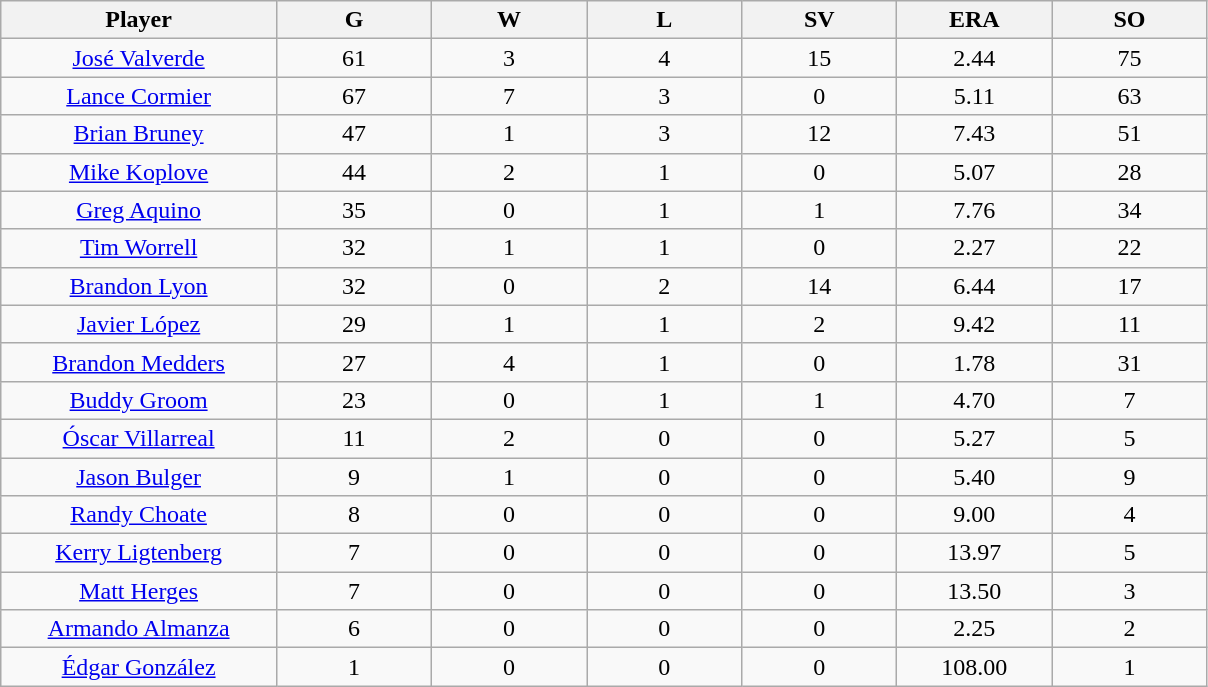<table class="wikitable sortable">
<tr>
<th bgcolor="#DDDDFF" width="16%">Player</th>
<th bgcolor="#DDDDFF" width="9%">G</th>
<th bgcolor="#DDDDFF" width="9%">W</th>
<th bgcolor="#DDDDFF" width="9%">L</th>
<th bgcolor="#DDDDFF" width="9%">SV</th>
<th bgcolor="#DDDDFF" width="9%">ERA</th>
<th bgcolor="#DDDDFF" width="9%">SO</th>
</tr>
<tr align=center>
<td><a href='#'>José Valverde</a></td>
<td>61</td>
<td>3</td>
<td>4</td>
<td>15</td>
<td>2.44</td>
<td>75</td>
</tr>
<tr align=center>
<td><a href='#'>Lance Cormier</a></td>
<td>67</td>
<td>7</td>
<td>3</td>
<td>0</td>
<td>5.11</td>
<td>63</td>
</tr>
<tr align=center>
<td><a href='#'>Brian Bruney</a></td>
<td>47</td>
<td>1</td>
<td>3</td>
<td>12</td>
<td>7.43</td>
<td>51</td>
</tr>
<tr align=center>
<td><a href='#'>Mike Koplove</a></td>
<td>44</td>
<td>2</td>
<td>1</td>
<td>0</td>
<td>5.07</td>
<td>28</td>
</tr>
<tr align=center>
<td><a href='#'>Greg Aquino</a></td>
<td>35</td>
<td>0</td>
<td>1</td>
<td>1</td>
<td>7.76</td>
<td>34</td>
</tr>
<tr align=center>
<td><a href='#'>Tim Worrell</a></td>
<td>32</td>
<td>1</td>
<td>1</td>
<td>0</td>
<td>2.27</td>
<td>22</td>
</tr>
<tr align=center>
<td><a href='#'>Brandon Lyon</a></td>
<td>32</td>
<td>0</td>
<td>2</td>
<td>14</td>
<td>6.44</td>
<td>17</td>
</tr>
<tr align=center>
<td><a href='#'>Javier López</a></td>
<td>29</td>
<td>1</td>
<td>1</td>
<td>2</td>
<td>9.42</td>
<td>11</td>
</tr>
<tr align=center>
<td><a href='#'>Brandon Medders</a></td>
<td>27</td>
<td>4</td>
<td>1</td>
<td>0</td>
<td>1.78</td>
<td>31</td>
</tr>
<tr align=center>
<td><a href='#'>Buddy Groom</a></td>
<td>23</td>
<td>0</td>
<td>1</td>
<td>1</td>
<td>4.70</td>
<td>7</td>
</tr>
<tr align=center>
<td><a href='#'>Óscar Villarreal</a></td>
<td>11</td>
<td>2</td>
<td>0</td>
<td>0</td>
<td>5.27</td>
<td>5</td>
</tr>
<tr align=center>
<td><a href='#'>Jason Bulger</a></td>
<td>9</td>
<td>1</td>
<td>0</td>
<td>0</td>
<td>5.40</td>
<td>9</td>
</tr>
<tr align=center>
<td><a href='#'>Randy Choate</a></td>
<td>8</td>
<td>0</td>
<td>0</td>
<td>0</td>
<td>9.00</td>
<td>4</td>
</tr>
<tr align=center>
<td><a href='#'>Kerry Ligtenberg</a></td>
<td>7</td>
<td>0</td>
<td>0</td>
<td>0</td>
<td>13.97</td>
<td>5</td>
</tr>
<tr align=center>
<td><a href='#'>Matt Herges</a></td>
<td>7</td>
<td>0</td>
<td>0</td>
<td>0</td>
<td>13.50</td>
<td>3</td>
</tr>
<tr align=center>
<td><a href='#'>Armando Almanza</a></td>
<td>6</td>
<td>0</td>
<td>0</td>
<td>0</td>
<td>2.25</td>
<td>2</td>
</tr>
<tr align=center>
<td><a href='#'>Édgar González</a></td>
<td>1</td>
<td>0</td>
<td>0</td>
<td>0</td>
<td>108.00</td>
<td>1</td>
</tr>
</table>
